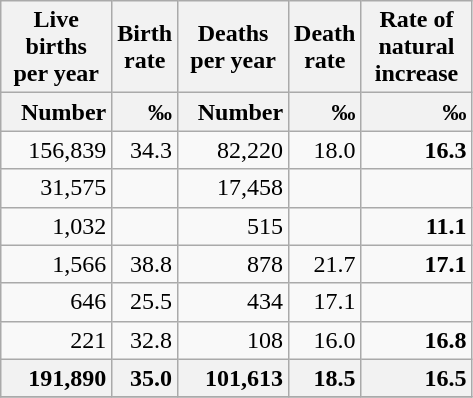<table class="wikitable sortable static-row-numbers">
<tr>
<th style="width:50pt;"><span> Live births per year </span></th>
<th style="width:25pt;"><span>Birth rate</span></th>
<th style="width:50pt;"><span>Deaths per year</span></th>
<th style="width:25pt;"><span>Death rate</span></th>
<th style="width:50pt;"><span>Rate of natural increase</span></th>
</tr>
<tr class="static-row-header">
<th style="text-align: right;"><span>Number</span></th>
<th style="text-align: right;"><span>‰</span></th>
<th style="text-align: right;"><span>Number</span></th>
<th style="text-align: right;"><span>‰</span></th>
<th style="text-align: right;"><span>‰</span></th>
</tr>
<tr>
<td style="text-align: right;"><span>156,839</span></td>
<td style="text-align: right;"><span>34.3</span></td>
<td style="text-align: right;"><span>82,220</span></td>
<td style="text-align: right;"><span>18.0</span></td>
<td style="text-align: right;"><span><strong>16.3</strong></span></td>
</tr>
<tr>
<td style="text-align: right;"><span>31,575</span></td>
<td style="text-align: right;"><span><strong></strong></span></td>
<td style="text-align: right;"><span>17,458</span></td>
<td style="text-align: right;"><span><strong></strong></span></td>
<td style="text-align: right;"><span></span></td>
</tr>
<tr>
<td style="text-align: right;"><span>1,032</span></td>
<td style="text-align: right;"><span><strong></strong></span></td>
<td style="text-align: right;"><span>515</span></td>
<td style="text-align: right;"><span><strong></strong></span></td>
<td style="text-align: right;"><span><strong>11.1</strong></span></td>
</tr>
<tr>
<td style="text-align: right;"><span>1,566</span></td>
<td style="text-align: right;"><span>38.8</span></td>
<td style="text-align: right;"><span>878</span></td>
<td style="text-align: right;"><span>21.7</span></td>
<td style="text-align: right;"><span><strong>17.1</strong></span></td>
</tr>
<tr>
<td style="text-align: right;"><span>646</span></td>
<td style="text-align: right;"><span>25.5</span></td>
<td style="text-align: right;"><span>434</span></td>
<td style="text-align: right;"><span>17.1</span></td>
<td style="text-align: right;"><span></span></td>
</tr>
<tr>
<td style="text-align: right;"><span>221</span></td>
<td style="text-align: right;"><span>32.8</span></td>
<td style="text-align: right;"><span>108</span></td>
<td style="text-align: right;"><span>16.0</span></td>
<td style="text-align: right;"><span><strong>16.8</strong></span></td>
</tr>
<tr>
<th style="text-align: right;">191,890</th>
<th style="text-align: right;">35.0</th>
<th style="text-align: right;">101,613</th>
<th style="text-align: right;">18.5</th>
<th style="text-align: right;">16.5</th>
</tr>
<tr>
</tr>
</table>
